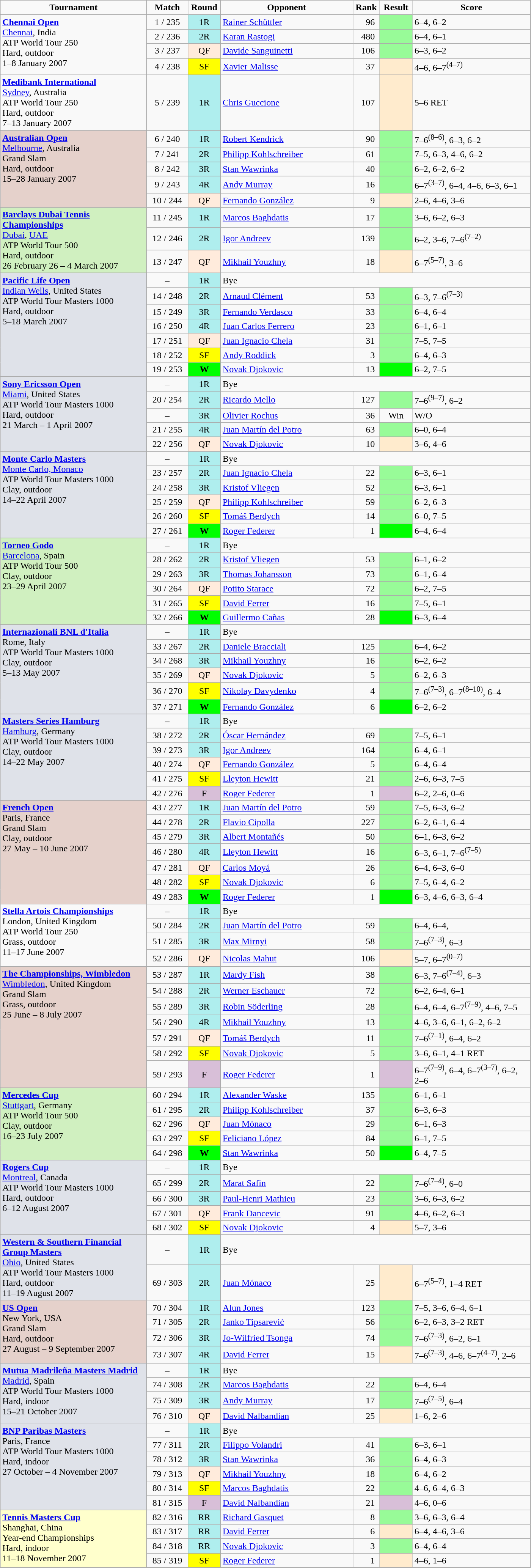<table class="wikitable sortable">
<tr style="font-weight: bold; text-align: center">
<td style="width: 250px">Tournament</td>
<td style="width: 65px">Match</td>
<td style="width: 50px">Round</td>
<td style="width: 225px">Opponent</td>
<td style="width: 40px">Rank</td>
<td style="width: 50px">Result</td>
<td style="width: 200px">Score</td>
</tr>
<tr>
<td rowspan="4" style="text-align: left; vertical-align: top"><strong><a href='#'>Chennai Open</a></strong><br><a href='#'>Chennai</a>, India<br>ATP World Tour 250<br>Hard, outdoor<br>1–8 January 2007</td>
<td style="text-align: center">1 / 235</td>
<td style="background: #afeeee; text-align: center">1R</td>
<td> <a href='#'>Rainer Schüttler</a></td>
<td style="padding-right: .5em; text-align: right">96</td>
<td bgcolor="#98FB98"></td>
<td>6–4, 6–2</td>
</tr>
<tr>
<td style="text-align: center">2 / 236</td>
<td style="background: #afeeee; text-align: center">2R</td>
<td> <a href='#'>Karan Rastogi</a></td>
<td style="padding-right: .5em; text-align: right">480</td>
<td bgcolor="#98FB98"></td>
<td>6–4, 6–1</td>
</tr>
<tr>
<td style="text-align: center">3 / 237</td>
<td style="background: #ffebdc; text-align: center">QF</td>
<td> <a href='#'>Davide Sanguinetti</a></td>
<td style="padding-right: .5em; text-align: right">106</td>
<td bgcolor="#98FB98"></td>
<td>6–3, 6–2</td>
</tr>
<tr>
<td style="text-align: center">4 / 238</td>
<td style="background: yellow; text-align: center">SF</td>
<td> <a href='#'>Xavier Malisse</a></td>
<td style="padding-right: .5em; text-align: right">37</td>
<td bgcolor=#ffebcd></td>
<td>4–6, 6–7<sup>(4–7)</sup></td>
</tr>
<tr>
<td rowspan="1" style="text-align: left; vertical-align: top"><strong><a href='#'>Medibank International</a></strong><br><a href='#'>Sydney</a>, Australia<br>ATP World Tour 250<br>Hard, outdoor<br>7–13 January 2007</td>
<td style="text-align: center">5 / 239</td>
<td style="background: #afeeee; text-align: center">1R</td>
<td> <a href='#'>Chris Guccione</a></td>
<td style="padding-right: .5em; text-align: right">107</td>
<td bgcolor=#ffebcd></td>
<td>5–6 RET</td>
</tr>
<tr>
<td rowspan="5" style="background: #e5d1cb; text-align:left; vertical-align: top"><strong><a href='#'>Australian Open</a></strong><br><a href='#'>Melbourne</a>, Australia<br>Grand Slam<br>Hard, outdoor<br>15–28 January 2007</td>
<td style="text-align: center">6 / 240</td>
<td style="background: #afeeee; text-align: center">1R</td>
<td> <a href='#'>Robert Kendrick</a></td>
<td style="padding-right: .5em; text-align: right">90</td>
<td bgcolor="#98FB98"></td>
<td>7–6<sup>(8–6)</sup>, 6–3, 6–2</td>
</tr>
<tr>
<td style="text-align: center">7 / 241</td>
<td style="background: #afeeee; text-align: center">2R</td>
<td> <a href='#'>Philipp Kohlschreiber</a></td>
<td style="padding-right: .5em; text-align: right">61</td>
<td bgcolor="#98FB98"></td>
<td>7–5, 6–3, 4–6, 6–2</td>
</tr>
<tr>
<td style="text-align: center">8 / 242</td>
<td style="background: #afeeee; text-align: center">3R</td>
<td> <a href='#'>Stan Wawrinka</a></td>
<td style="padding-right: .5em; text-align: right">40</td>
<td bgcolor="#98FB98"></td>
<td>6–2, 6–2, 6–2</td>
</tr>
<tr>
<td style="text-align: center">9 / 243</td>
<td style="background: #afeeee; text-align: center">4R</td>
<td> <a href='#'>Andy Murray</a></td>
<td style="padding-right: .5em; text-align: right">16</td>
<td bgcolor="#98FB98"></td>
<td>6–7<sup>(3–7)</sup>, 6–4, 4–6, 6–3, 6–1</td>
</tr>
<tr>
<td style="text-align: center">10 / 244</td>
<td style="background: #ffebdc; text-align: center">QF</td>
<td> <a href='#'>Fernando González</a></td>
<td style="padding-right: .5em; text-align: right">9</td>
<td bgcolor=#ffebcd></td>
<td>2–6, 4–6, 3–6</td>
</tr>
<tr>
<td rowspan="3" style="background: #d0f0c0; text-align:left; vertical-align: top"><strong><a href='#'>Barclays Dubai Tennis Championships</a></strong><br><a href='#'>Dubai</a>, <a href='#'>UAE</a><br>ATP World Tour 500<br>Hard, outdoor<br>26 February 26 – 4 March 2007</td>
<td style="text-align: center">11 / 245</td>
<td style="background: #afeeee; text-align: center">1R</td>
<td> <a href='#'>Marcos Baghdatis</a></td>
<td style="padding-right: .5em; text-align: right">17</td>
<td bgcolor="#98FB98"></td>
<td>3–6, 6–2, 6–3</td>
</tr>
<tr>
<td style="text-align: center">12 / 246</td>
<td style="background: #afeeee; text-align: center">2R</td>
<td> <a href='#'>Igor Andreev</a></td>
<td style="padding-right: .5em; text-align: right">139</td>
<td bgcolor="#98FB98"></td>
<td>6–2, 3–6, 7–6<sup>(7–2)</sup></td>
</tr>
<tr>
<td style="text-align: center">13 / 247</td>
<td style="background: #ffebdc; text-align: center">QF</td>
<td> <a href='#'>Mikhail Youzhny</a></td>
<td style="padding-right: .5em; text-align: right">18</td>
<td bgcolor=#ffebcd></td>
<td>6–7<sup>(5–7)</sup>, 3–6</td>
</tr>
<tr>
<td rowspan="7" style="background: #dfe2e9; text-align:left; vertical-align: top"><strong><a href='#'>Pacific Life Open</a></strong><br><a href='#'>Indian Wells</a>, United States<br>ATP World Tour Masters 1000<br>Hard, outdoor<br>5–18 March 2007</td>
<td style="text-align: center">–</td>
<td style="background: #afeeee; text-align: center">1R</td>
<td colspan="4" style="text-align: left">Bye</td>
</tr>
<tr>
<td style="text-align: center">14 / 248</td>
<td style="background: #afeeee; text-align: center">2R</td>
<td> <a href='#'>Arnaud Clément</a></td>
<td style="padding-right: .5em; text-align: right">53</td>
<td bgcolor="#98FB98"></td>
<td>6–3, 7–6<sup>(7–3)</sup></td>
</tr>
<tr>
<td style="text-align: center">15 / 249</td>
<td style="background: #afeeee; text-align: center">3R</td>
<td> <a href='#'>Fernando Verdasco</a></td>
<td style="padding-right: .5em; text-align: right">33</td>
<td bgcolor="#98FB98"></td>
<td>6–4, 6–4</td>
</tr>
<tr>
<td style="text-align: center">16 / 250</td>
<td style="background: #afeeee; text-align: center">4R</td>
<td> <a href='#'>Juan Carlos Ferrero</a></td>
<td style="padding-right: .5em; text-align: right">23</td>
<td bgcolor="#98FB98"></td>
<td>6–1, 6–1</td>
</tr>
<tr>
<td style="text-align: center">17 / 251</td>
<td style="background: #ffebdc; text-align: center">QF</td>
<td> <a href='#'>Juan Ignacio Chela</a></td>
<td style="padding-right: .5em; text-align: right">31</td>
<td bgcolor="#98FB98"></td>
<td>7–5, 7–5</td>
</tr>
<tr>
<td style="text-align: center">18 / 252</td>
<td style="background: yellow; text-align: center">SF</td>
<td> <a href='#'>Andy Roddick</a></td>
<td style="padding-right: .5em; text-align: right">3</td>
<td bgcolor="#98FB98"></td>
<td>6–4, 6–3</td>
</tr>
<tr>
<td style="text-align: center">19 / 253</td>
<td style="background: lime; text-align: center"><strong>W</strong></td>
<td> <a href='#'>Novak Djokovic</a></td>
<td style="padding-right: .5em; text-align: right">13</td>
<td bgcolor=lime></td>
<td>6–2, 7–5</td>
</tr>
<tr>
<td rowspan="5" style="background: #dfe2e9; text-align:left; vertical-align: top"><strong><a href='#'>Sony Ericsson Open</a></strong><br><a href='#'>Miami</a>, United States<br>ATP World Tour Masters 1000<br>Hard, outdoor<br>21 March – 1 April 2007</td>
<td style="text-align: center">–</td>
<td style="background: #afeeee; text-align: center">1R</td>
<td colspan="4" style="text-align: left">Bye</td>
</tr>
<tr>
<td style="text-align: center">20 / 254</td>
<td style="background: #afeeee; text-align: center">2R</td>
<td> <a href='#'>Ricardo Mello</a></td>
<td style="padding-right: .5em; text-align: right">127</td>
<td bgcolor="#98FB98"></td>
<td>7–6<sup>(9–7)</sup>, 6–2</td>
</tr>
<tr>
<td style="text-align: center">–</td>
<td style="background: #afeeee; text-align: center">3R</td>
<td> <a href='#'>Olivier Rochus</a></td>
<td style="padding-right: .5em; text-align: right">36</td>
<td style="text-align: center">Win</td>
<td>W/O</td>
</tr>
<tr>
<td style="text-align: center">21 / 255</td>
<td style="background: #afeeee; text-align: center">4R</td>
<td> <a href='#'>Juan Martín del Potro</a></td>
<td style="padding-right: .5em; text-align: right">63</td>
<td bgcolor="#98FB98"></td>
<td>6–0, 6–4</td>
</tr>
<tr>
<td style="text-align: center">22 / 256</td>
<td style="background: #ffebdc; text-align: center">QF</td>
<td> <a href='#'>Novak Djokovic</a></td>
<td style="padding-right: .5em; text-align: right">10</td>
<td bgcolor=#ffebcd></td>
<td>3–6, 4–6</td>
</tr>
<tr>
<td rowspan="6" style="background: #dfe2e9; text-align:left; vertical-align: top"><strong><a href='#'>Monte Carlo Masters</a></strong><br><a href='#'>Monte Carlo, Monaco</a><br>ATP World Tour Masters 1000<br>Clay, outdoor<br>14–22 April 2007</td>
<td style="text-align: center">–</td>
<td style="background: #afeeee; text-align: center">1R</td>
<td colspan="4" style="text-align: left">Bye</td>
</tr>
<tr>
<td style="text-align: center">23 / 257</td>
<td style="background: #afeeee; text-align: center">2R</td>
<td> <a href='#'>Juan Ignacio Chela</a></td>
<td style="padding-right: .5em; text-align: right">22</td>
<td bgcolor="#98FB98"></td>
<td>6–3, 6–1</td>
</tr>
<tr>
<td style="text-align: center">24 / 258</td>
<td style="background: #afeeee; text-align: center">3R</td>
<td> <a href='#'>Kristof Vliegen</a></td>
<td style="padding-right: .5em; text-align: right">52</td>
<td bgcolor="#98FB98"></td>
<td>6–3, 6–1</td>
</tr>
<tr>
<td style="text-align: center">25 / 259</td>
<td style="background: #ffebdc; text-align: center">QF</td>
<td> <a href='#'>Philipp Kohlschreiber</a></td>
<td style="padding-right: .5em; text-align: right">59</td>
<td bgcolor="#98FB98"></td>
<td>6–2, 6–3</td>
</tr>
<tr>
<td style="text-align: center">26 / 260</td>
<td style="background: yellow; text-align: center">SF</td>
<td> <a href='#'>Tomáš Berdych</a></td>
<td style="padding-right: .5em; text-align: right">14</td>
<td bgcolor="#98FB98"></td>
<td>6–0, 7–5</td>
</tr>
<tr>
<td style="text-align: center">27 / 261</td>
<td style="background: lime; text-align: center"><strong>W</strong></td>
<td> <a href='#'>Roger Federer</a></td>
<td style="padding-right: .5em; text-align: right">1</td>
<td bgcolor=lime></td>
<td>6–4, 6–4</td>
</tr>
<tr>
<td rowspan="6" style="background: #d0f0c0; text-align:left; vertical-align: top"><strong><a href='#'>Torneo Godo</a></strong><br><a href='#'>Barcelona</a>, Spain<br>ATP World Tour 500<br>Clay, outdoor<br>23–29 April 2007</td>
<td style="text-align: center">–</td>
<td style="background: #afeeee; text-align: center">1R</td>
<td colspan="4" style="text-align: left">Bye</td>
</tr>
<tr>
<td style="text-align: center">28 / 262</td>
<td style="background: #afeeee; text-align: center">2R</td>
<td> <a href='#'>Kristof Vliegen</a></td>
<td style="padding-right: .5em; text-align: right">53</td>
<td bgcolor="#98FB98"></td>
<td>6–1, 6–2</td>
</tr>
<tr>
<td style="text-align: center">29 / 263</td>
<td style="background: #afeeee; text-align: center">3R</td>
<td> <a href='#'>Thomas Johansson</a></td>
<td style="padding-right: .5em; text-align: right">73</td>
<td bgcolor="#98FB98"></td>
<td>6–1, 6–4</td>
</tr>
<tr>
<td style="text-align: center">30 / 264</td>
<td style="background: #ffebdc; text-align: center">QF</td>
<td> <a href='#'>Potito Starace</a></td>
<td style="padding-right: .5em; text-align: right">72</td>
<td bgcolor="#98FB98"></td>
<td>6–2, 7–5</td>
</tr>
<tr>
<td style="text-align: center">31 / 265</td>
<td style="background: yellow; text-align: center">SF</td>
<td> <a href='#'>David Ferrer</a></td>
<td style="padding-right: .5em; text-align: right">16</td>
<td bgcolor="#98FB98"></td>
<td>7–5, 6–1</td>
</tr>
<tr>
<td style="text-align: center">32 / 266</td>
<td style="background: lime; text-align: center"><strong>W</strong></td>
<td> <a href='#'>Guillermo Cañas</a></td>
<td style="padding-right: .5em; text-align: right">28</td>
<td bgcolor=lime></td>
<td>6–3, 6–4</td>
</tr>
<tr>
<td rowspan="6" style="background:#dfe2e9; text-align:left; vertical-align:top;"><strong><a href='#'>Internazionali BNL d'Italia</a></strong><br>Rome, Italy<br>ATP World Tour Masters 1000<br>Clay, outdoor<br>5–13 May 2007</td>
<td style="text-align: center">–</td>
<td style="background: #afeeee; text-align: center">1R</td>
<td colspan="4" style="text-align: left">Bye</td>
</tr>
<tr>
<td style="text-align: center">33 / 267</td>
<td style="background: #afeeee; text-align: center">2R</td>
<td> <a href='#'>Daniele Bracciali</a></td>
<td style="padding-right: .5em; text-align: right">125</td>
<td bgcolor="#98FB98"></td>
<td>6–4, 6–2</td>
</tr>
<tr>
<td style="text-align: center">34 / 268</td>
<td style="background: #afeeee; text-align: center">3R</td>
<td> <a href='#'>Mikhail Youzhny</a></td>
<td style="padding-right: .5em; text-align: right">16</td>
<td bgcolor="#98FB98"></td>
<td>6–2, 6–2</td>
</tr>
<tr>
<td style="text-align: center">35 / 269</td>
<td style="background: #ffebdc; text-align: center">QF</td>
<td> <a href='#'>Novak Djokovic</a></td>
<td style="padding-right: .5em; text-align: right">5</td>
<td bgcolor="#98FB98"></td>
<td>6–2, 6–3</td>
</tr>
<tr>
<td style="text-align: center">36 / 270</td>
<td style="background: yellow;; text-align: center">SF</td>
<td> <a href='#'>Nikolay Davydenko</a></td>
<td style="padding-right: .5em; text-align: right">4</td>
<td bgcolor="#98FB98"></td>
<td>7–6<sup>(7–3)</sup>, 6–7<sup>(8–10)</sup>, 6–4</td>
</tr>
<tr>
<td style="text-align: center">37 / 271</td>
<td style="background: lime; text-align: center"><strong>W</strong></td>
<td> <a href='#'>Fernando González</a></td>
<td style="padding-right: .5em; text-align: right">6</td>
<td bgcolor=lime></td>
<td>6–2, 6–2</td>
</tr>
<tr>
<td rowspan="6" style="background:#dfe2e9; text-align:left; vertical-align:top;"><strong><a href='#'>Masters Series Hamburg</a></strong><br><a href='#'>Hamburg</a>, Germany<br>ATP World Tour Masters 1000<br>Clay, outdoor<br>14–22 May 2007</td>
<td style="text-align: center">–</td>
<td style="background: #afeeee; text-align: center">1R</td>
<td colspan="4" style="text-align: left">Bye</td>
</tr>
<tr>
<td style="text-align: center">38 / 272</td>
<td style="background: #afeeee; text-align: center">2R</td>
<td> <a href='#'>Óscar Hernández</a></td>
<td style="padding-right: .5em; text-align: right">69</td>
<td bgcolor="#98FB98"></td>
<td>7–5, 6–1</td>
</tr>
<tr>
<td style="text-align: center">39 / 273</td>
<td style="background: #afeeee; text-align: center">3R</td>
<td> <a href='#'>Igor Andreev</a></td>
<td style="padding-right: .5em; text-align: right">164</td>
<td bgcolor="#98FB98"></td>
<td>6–4, 6–1</td>
</tr>
<tr>
<td style="text-align: center">40 / 274</td>
<td style="background: #ffebdc; text-align: center">QF</td>
<td> <a href='#'>Fernando González</a></td>
<td style="padding-right: .5em; text-align: right">5</td>
<td bgcolor="#98FB98"></td>
<td>6–4, 6–4</td>
</tr>
<tr>
<td style="text-align: center">41 / 275</td>
<td style="background: yellow;; text-align: center">SF</td>
<td> <a href='#'>Lleyton Hewitt</a></td>
<td style="padding-right: .5em; text-align: right">21</td>
<td bgcolor="#98FB98"></td>
<td>2–6, 6–3, 7–5</td>
</tr>
<tr>
<td style="text-align: center">42 / 276</td>
<td style="background: thistle; text-align: center">F</td>
<td> <a href='#'>Roger Federer</a></td>
<td style="padding-right: .5em; text-align: right">1</td>
<td bgcolor=thistle></td>
<td>6–2, 2–6, 0–6</td>
</tr>
<tr>
<td rowspan="7" style="background:#e5d1cb; text-align:left; vertical-align:top;"><strong><a href='#'>French Open</a></strong><br>Paris, France<br>Grand Slam<br>Clay, outdoor<br>27 May – 10 June 2007</td>
<td style="text-align: center">43 / 277</td>
<td style="background: #afeeee; text-align: center">1R</td>
<td> <a href='#'>Juan Martín del Potro</a></td>
<td style="padding-right: .5em; text-align: right">59</td>
<td bgcolor="#98FB98"></td>
<td>7–5, 6–3, 6–2</td>
</tr>
<tr>
<td style="text-align: center">44 / 278</td>
<td style="background: #afeeee; text-align: center">2R</td>
<td> <a href='#'>Flavio Cipolla</a></td>
<td style="padding-right: .5em; text-align: right">227</td>
<td bgcolor="#98FB98"></td>
<td>6–2, 6–1, 6–4</td>
</tr>
<tr>
<td style="text-align: center">45 / 279</td>
<td style="background: #afeeee; text-align: center">3R</td>
<td> <a href='#'>Albert Montañés</a></td>
<td style="padding-right: .5em; text-align: right">50</td>
<td bgcolor="#98FB98"></td>
<td>6–1, 6–3, 6–2</td>
</tr>
<tr>
<td style="text-align: center">46 / 280</td>
<td style="background: #afeeee; text-align: center">4R</td>
<td> <a href='#'>Lleyton Hewitt</a></td>
<td style="padding-right: .5em; text-align: right">16</td>
<td bgcolor="#98FB98"></td>
<td>6–3, 6–1, 7–6<sup>(7–5)</sup></td>
</tr>
<tr>
<td style="text-align: center">47 / 281</td>
<td style="background: #ffebdc; text-align: center">QF</td>
<td> <a href='#'>Carlos Moyá</a></td>
<td style="padding-right: .5em; text-align: right">26</td>
<td bgcolor="#98FB98"></td>
<td>6–4, 6–3, 6–0</td>
</tr>
<tr>
<td style="text-align: center">48 / 282</td>
<td style="background: yellow;; text-align: center">SF</td>
<td> <a href='#'>Novak Djokovic</a></td>
<td style="padding-right: .5em; text-align: right">6</td>
<td bgcolor="#98FB98"></td>
<td>7–5, 6–4, 6–2</td>
</tr>
<tr>
<td style="text-align: center">49 / 283</td>
<td style="background: lime; text-align: center"><strong>W</strong></td>
<td> <a href='#'>Roger Federer</a></td>
<td style="padding-right: .5em; text-align: right">1</td>
<td bgcolor=lime></td>
<td>6–3, 4–6, 6–3, 6–4</td>
</tr>
<tr>
<td rowspan="4" style="text-align: left; vertical-align: top"><strong><a href='#'>Stella Artois Championships</a></strong><br>London, United Kingdom<br>ATP World Tour 250<br>Grass, outdoor<br>11–17 June 2007</td>
<td style="text-align: center">–</td>
<td style="background: #afeeee; text-align: center">1R</td>
<td colspan="4" style="text-align: left">Bye</td>
</tr>
<tr>
<td style="text-align: center">50 / 284</td>
<td style="background: #afeeee; text-align: center">2R</td>
<td> <a href='#'>Juan Martín del Potro</a></td>
<td style="padding-right: .5em; text-align: right">59</td>
<td bgcolor="#98FB98"></td>
<td>6–4, 6–4,</td>
</tr>
<tr>
<td style="text-align: center">51 / 285</td>
<td style="background: #afeeee; text-align: center">3R</td>
<td> <a href='#'>Max Mirnyi</a></td>
<td style="padding-right: .5em; text-align: right">58</td>
<td bgcolor="#98FB98"></td>
<td>7–6<sup>(7–3)</sup>, 6–3</td>
</tr>
<tr>
<td style="text-align: center">52 / 286</td>
<td style="background: #ffebdc; text-align: center">QF</td>
<td> <a href='#'>Nicolas Mahut</a></td>
<td style="padding-right: .5em; text-align: right">106</td>
<td bgcolor=#ffebcd></td>
<td>5–7, 6–7<sup>(0–7)</sup></td>
</tr>
<tr>
<td rowspan="7" style="background:#e5d1cb; text-align:left; vertical-align:top;"><strong><a href='#'>The Championships, Wimbledon</a></strong><br><a href='#'>Wimbledon</a>, United Kingdom<br>Grand Slam<br>Grass, outdoor<br>25 June – 8 July 2007</td>
<td style="text-align: center">53 / 287</td>
<td style="background: #afeeee; text-align: center">1R</td>
<td> <a href='#'>Mardy Fish</a></td>
<td style="padding-right: .5em; text-align: right">38</td>
<td bgcolor="#98FB98"></td>
<td>6–3, 7–6<sup>(7–4)</sup>, 6–3</td>
</tr>
<tr>
<td style="text-align: center">54 / 288</td>
<td style="background: #afeeee; text-align: center">2R</td>
<td> <a href='#'>Werner Eschauer</a></td>
<td style="padding-right: .5em; text-align: right">72</td>
<td bgcolor="#98FB98"></td>
<td>6–2, 6–4, 6–1</td>
</tr>
<tr>
<td style="text-align: center">55 / 289</td>
<td style="background: #afeeee; text-align: center">3R</td>
<td> <a href='#'>Robin Söderling</a></td>
<td style="padding-right: .5em; text-align: right">28</td>
<td bgcolor="#98FB98"></td>
<td>6–4, 6–4, 6–7<sup>(7–9)</sup>, 4–6, 7–5</td>
</tr>
<tr>
<td style="text-align: center">56 / 290</td>
<td style="background: #afeeee; text-align: center">4R</td>
<td> <a href='#'>Mikhail Youzhny</a></td>
<td style="padding-right: .5em; text-align: right">13</td>
<td bgcolor="#98FB98"></td>
<td>4–6, 3–6, 6–1, 6–2, 6–2</td>
</tr>
<tr>
<td style="text-align: center">57 / 291</td>
<td style="background: #ffebdc; text-align: center">QF</td>
<td> <a href='#'>Tomáš Berdych</a></td>
<td style="padding-right: .5em; text-align: right">11</td>
<td bgcolor="#98FB98"></td>
<td>7–6<sup>(7–1)</sup>, 6–4, 6–2</td>
</tr>
<tr>
<td style="text-align: center">58 / 292</td>
<td style="background: yellow;; text-align: center">SF</td>
<td> <a href='#'>Novak Djokovic</a></td>
<td style="padding-right: .5em; text-align: right">5</td>
<td bgcolor="#98FB98"></td>
<td>3–6, 6–1, 4–1 RET</td>
</tr>
<tr>
<td style="text-align: center">59 / 293</td>
<td style="background: thistle; text-align: center">F</td>
<td> <a href='#'>Roger Federer</a></td>
<td style="padding-right: .5em; text-align: right">1</td>
<td bgcolor=thistle></td>
<td>6–7<sup>(7–9)</sup>, 6–4, 6–7<sup>(3–7)</sup>, 6–2, 2–6</td>
</tr>
<tr>
<td rowspan="5" style="background: #d0f0c0; text-align:left; vertical-align: top"><strong><a href='#'>Mercedes Cup</a></strong><br><a href='#'>Stuttgart</a>, Germany<br>ATP World Tour 500<br>Clay, outdoor<br>16–23 July 2007</td>
<td style="text-align: center">60 / 294</td>
<td style="background: #afeeee; text-align: center">1R</td>
<td> <a href='#'>Alexander Waske</a></td>
<td style="padding-right: .5em; text-align: right">135</td>
<td bgcolor="#98FB98"></td>
<td>6–1, 6–1</td>
</tr>
<tr>
<td style="text-align: center">61 / 295</td>
<td style="background: #afeeee; text-align: center">2R</td>
<td> <a href='#'>Philipp Kohlschreiber</a></td>
<td style="padding-right: .5em; text-align: right">37</td>
<td bgcolor="#98FB98"></td>
<td>6–3, 6–3</td>
</tr>
<tr>
<td style="text-align: center">62 / 296</td>
<td style="background: #ffebdc; text-align: center">QF</td>
<td> <a href='#'>Juan Mónaco</a></td>
<td style="padding-right: .5em; text-align: right">29</td>
<td bgcolor="#98FB98"></td>
<td>6–1, 6–3</td>
</tr>
<tr>
<td style="text-align: center">63 / 297</td>
<td style="background: yellow;; text-align: center">SF</td>
<td> <a href='#'>Feliciano López</a></td>
<td style="padding-right: .5em; text-align: right">84</td>
<td bgcolor="#98FB98"></td>
<td>6–1, 7–5</td>
</tr>
<tr>
<td style="text-align: center">64 / 298</td>
<td style="background: lime; text-align: center"><strong>W</strong></td>
<td> <a href='#'>Stan Wawrinka</a></td>
<td style="padding-right: .5em; text-align: right">50</td>
<td bgcolor=lime></td>
<td>6–4, 7–5</td>
</tr>
<tr>
<td rowspan="5" style="background:#dfe2e9; text-align:left; vertical-align:top;"><strong><a href='#'>Rogers Cup</a></strong><br><a href='#'>Montreal</a>, Canada<br>ATP World Tour Masters 1000<br>Hard, outdoor<br>6–12 August 2007</td>
<td style="text-align: center">–</td>
<td style="background: #afeeee; text-align: center">1R</td>
<td colspan="4" style="text-align: left">Bye</td>
</tr>
<tr>
<td style="text-align: center">65 / 299</td>
<td style="background: #afeeee; text-align: center">2R</td>
<td> <a href='#'>Marat Safin</a></td>
<td style="padding-right: .5em; text-align: right">22</td>
<td bgcolor="#98FB98"></td>
<td>7–6<sup>(7–4)</sup>, 6–0</td>
</tr>
<tr>
<td style="text-align: center">66 / 300</td>
<td style="background: #afeeee; text-align: center">3R</td>
<td> <a href='#'>Paul-Henri Mathieu</a></td>
<td style="padding-right: .5em; text-align: right">23</td>
<td bgcolor="#98FB98"></td>
<td>3–6, 6–3, 6–2</td>
</tr>
<tr>
<td style="text-align: center">67 / 301</td>
<td style="background: #ffebdc; text-align: center">QF</td>
<td> <a href='#'>Frank Dancevic</a></td>
<td style="padding-right: .5em; text-align: right">91</td>
<td bgcolor="#98FB98"></td>
<td>4–6, 6–2, 6–3</td>
</tr>
<tr>
<td style="text-align: center">68 / 302</td>
<td style="background: yellow;; text-align: center">SF</td>
<td> <a href='#'>Novak Djokovic</a></td>
<td style="padding-right: .5em; text-align: right">4</td>
<td bgcolor=#ffebcd></td>
<td>5–7, 3–6</td>
</tr>
<tr>
<td rowspan="2" style="background: #dfe2e9; text-align:left; vertical-align: top"><strong><a href='#'>Western & Southern Financial Group Masters</a></strong><br><a href='#'>Ohio</a>, United States<br>ATP World Tour Masters 1000<br>Hard, outdoor<br>11–19 August 2007</td>
<td style="text-align: center">–</td>
<td style="background: #afeeee; text-align: center">1R</td>
<td colspan="4" style="text-align: left">Bye</td>
</tr>
<tr>
<td style="text-align: center">69 / 303</td>
<td style="background: #afeeee; text-align: center">2R</td>
<td> <a href='#'>Juan Mónaco</a></td>
<td style="padding-right: .5em; text-align: right">25</td>
<td bgcolor=#ffebcd></td>
<td>6–7<sup>(5–7)</sup>, 1–4 RET</td>
</tr>
<tr>
<td rowspan="4" style="background: #e5d1cb; text-align:left; vertical-align: top"><strong><a href='#'>US Open</a></strong><br>New York, USA<br>Grand Slam<br>Hard, outdoor<br>27 August – 9 September 2007</td>
<td style="text-align: center">70 / 304</td>
<td style="background: #afeeee; text-align: center">1R</td>
<td> <a href='#'>Alun Jones</a></td>
<td style="padding-right: .5em; text-align: right">123</td>
<td bgcolor="#98FB98"></td>
<td>7–5, 3–6, 6–4, 6–1</td>
</tr>
<tr>
<td style="text-align: center">71 / 305</td>
<td style="background: #afeeee; text-align: center">2R</td>
<td> <a href='#'>Janko Tipsarević</a></td>
<td style="padding-right: .5em; text-align: right">56</td>
<td bgcolor="#98FB98"></td>
<td>6–2, 6–3, 3–2 RET</td>
</tr>
<tr>
<td style="text-align: center">72 / 306</td>
<td style="background: #afeeee; text-align: center">3R</td>
<td> <a href='#'>Jo-Wilfried Tsonga</a></td>
<td style="padding-right: .5em; text-align: right">74</td>
<td bgcolor="#98FB98"></td>
<td>7–6<sup>(7–3)</sup>, 6–2, 6–1</td>
</tr>
<tr>
<td style="text-align: center">73 / 307</td>
<td style="background: #afeeee; text-align: center">4R</td>
<td> <a href='#'>David Ferrer</a></td>
<td style="padding-right: .5em; text-align: right">15</td>
<td bgcolor=#ffebcd></td>
<td>7–6<sup>(7–3)</sup>, 4–6, 6–7<sup>(4–7)</sup>, 2–6</td>
</tr>
<tr>
<td rowspan="4" style="background: #dfe2e9; text-align:left; vertical-align: top"><strong><a href='#'>Mutua Madrileña Masters Madrid</a></strong><br><a href='#'>Madrid</a>, Spain<br>ATP World Tour Masters 1000<br>Hard, indoor<br>15–21 October 2007</td>
<td style="text-align: center">–</td>
<td style="background: #afeeee; text-align: center">1R</td>
<td colspan="4" style="text-align: left">Bye</td>
</tr>
<tr>
<td style="text-align: center">74 / 308</td>
<td style="background: #afeeee; text-align: center">2R</td>
<td> <a href='#'>Marcos Baghdatis</a></td>
<td style="padding-right: .5em; text-align: right">22</td>
<td bgcolor="#98FB98"></td>
<td>6–4, 6–4</td>
</tr>
<tr>
<td style="text-align: center">75 / 309</td>
<td style="background: #afeeee; text-align: center">3R</td>
<td> <a href='#'>Andy Murray</a></td>
<td style="padding-right: .5em; text-align: right">17</td>
<td bgcolor="#98FB98"></td>
<td>7–6<sup>(7–5)</sup>, 6–4</td>
</tr>
<tr>
<td style="text-align: center">76 / 310</td>
<td style="background: #ffebdc; text-align: center">QF</td>
<td> <a href='#'>David Nalbandian</a></td>
<td style="padding-right: .5em; text-align: right">25</td>
<td bgcolor=#ffebcd></td>
<td>1–6, 2–6</td>
</tr>
<tr>
<td rowspan="6" style="background: #dfe2e9; text-align:left; vertical-align: top"><strong><a href='#'>BNP Paribas Masters</a></strong><br>Paris, France<br>ATP World Tour Masters 1000<br>Hard, indoor<br>27 October – 4 November 2007</td>
<td style="text-align: center">–</td>
<td style="background: #afeeee; text-align: center">1R</td>
<td colspan="4" style="text-align: left">Bye</td>
</tr>
<tr>
<td style="text-align: center">77 / 311</td>
<td style="background: #afeeee; text-align: center">2R</td>
<td> <a href='#'>Filippo Volandri</a></td>
<td style="padding-right: .5em; text-align: right">41</td>
<td bgcolor="#98FB98"></td>
<td>6–3, 6–1</td>
</tr>
<tr>
<td style="text-align: center">78 / 312</td>
<td style="background: #afeeee; text-align: center">3R</td>
<td> <a href='#'>Stan Wawrinka</a></td>
<td style="padding-right: .5em; text-align: right">36</td>
<td bgcolor="#98FB98"></td>
<td>6–4, 6–3</td>
</tr>
<tr>
<td style="text-align: center">79 / 313</td>
<td style="background: #ffebdc; text-align: center">QF</td>
<td> <a href='#'>Mikhail Youzhny</a></td>
<td style="padding-right: .5em; text-align: right">18</td>
<td bgcolor="#98FB98"></td>
<td>6–4, 6–2</td>
</tr>
<tr>
<td style="text-align: center">80 / 314</td>
<td style="background: yellow;; text-align: center">SF</td>
<td> <a href='#'>Marcos Baghdatis</a></td>
<td style="padding-right: .5em; text-align: right">22</td>
<td bgcolor="#98FB98"></td>
<td>4–6, 6–4, 6–3</td>
</tr>
<tr>
<td style="text-align: center">81 / 315</td>
<td style="background: thistle; text-align: center">F</td>
<td> <a href='#'>David Nalbandian</a></td>
<td style="padding-right: .5em; text-align: right">21</td>
<td bgcolor=thistle></td>
<td>4–6, 0–6</td>
</tr>
<tr>
<td rowspan="4" style="background:#ffffcc; text-align:left; vertical-align:top;"><strong><a href='#'>Tennis Masters Cup</a></strong><br> Shanghai, China <br>Year-end Championships <br> Hard, indoor <br>11–18 November 2007</td>
<td style="text-align: center">82 / 316</td>
<td style="background: #afeeee; text-align: center">RR</td>
<td> <a href='#'>Richard Gasquet</a></td>
<td style="padding-right: .5em; text-align: right">8</td>
<td bgcolor="#98FB98"></td>
<td>3–6, 6–3, 6–4</td>
</tr>
<tr>
<td style="text-align: center">83 / 317</td>
<td style="background: #afeeee; text-align: center">RR</td>
<td> <a href='#'>David Ferrer</a></td>
<td style="padding-right: .5em; text-align: right">6</td>
<td bgcolor=#ffebcd></td>
<td>6–4, 4–6, 3–6</td>
</tr>
<tr>
<td style="text-align: center">84 / 318</td>
<td style="background: #afeeee; text-align: center">RR</td>
<td> <a href='#'>Novak Djokovic</a></td>
<td style="padding-right: .5em; text-align: right">3</td>
<td bgcolor="#98FB98"></td>
<td>6–4, 6–4</td>
</tr>
<tr>
<td style="text-align: center">85 / 319</td>
<td style="background: yellow;; text-align: center">SF</td>
<td> <a href='#'>Roger Federer</a></td>
<td style="padding-right: .5em; text-align: right">1</td>
<td bgcolor=#ffebcd></td>
<td>4–6, 1–6</td>
</tr>
<tr>
</tr>
</table>
